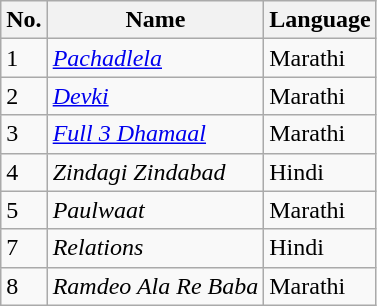<table class="wikitable sortable">
<tr>
<th scope="col">No.</th>
<th scope="col">Name</th>
<th scope="col">Language</th>
</tr>
<tr>
<td>1</td>
<td scope="row"><em><a href='#'>Pachadlela</a></em></td>
<td>Marathi</td>
</tr>
<tr>
<td>2</td>
<td scope="row"><em><a href='#'>Devki</a></em></td>
<td>Marathi</td>
</tr>
<tr>
<td>3</td>
<td scope="row"><em><a href='#'>Full 3 Dhamaal</a></em></td>
<td>Marathi</td>
</tr>
<tr>
<td>4</td>
<td scope="row"><em>Zindagi Zindabad</em></td>
<td>Hindi</td>
</tr>
<tr>
<td>5</td>
<td scope="row"><em>Paulwaat</em></td>
<td>Marathi</td>
</tr>
<tr>
<td>7</td>
<td scope="row"><em>Relations</em></td>
<td>Hindi</td>
</tr>
<tr>
<td>8</td>
<td scope="row"><em>Ramdeo Ala Re Baba</em></td>
<td>Marathi</td>
</tr>
</table>
